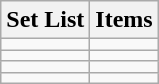<table class="wikitable">
<tr>
<th>Set List</th>
<th>Items</th>
</tr>
<tr>
<td></td>
<td></td>
</tr>
<tr>
<td></td>
<td></td>
</tr>
<tr>
<td></td>
<td></td>
</tr>
<tr>
<td></td>
<td></td>
</tr>
</table>
